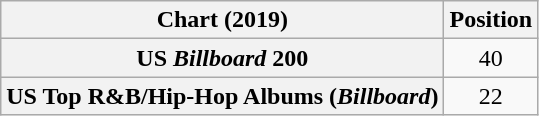<table class="wikitable sortable plainrowheaders" style="text-align:center">
<tr>
<th scope="col">Chart (2019)</th>
<th scope="col">Position</th>
</tr>
<tr>
<th scope="row">US <em>Billboard</em> 200</th>
<td>40</td>
</tr>
<tr>
<th scope="row">US Top R&B/Hip-Hop Albums (<em>Billboard</em>)</th>
<td>22</td>
</tr>
</table>
